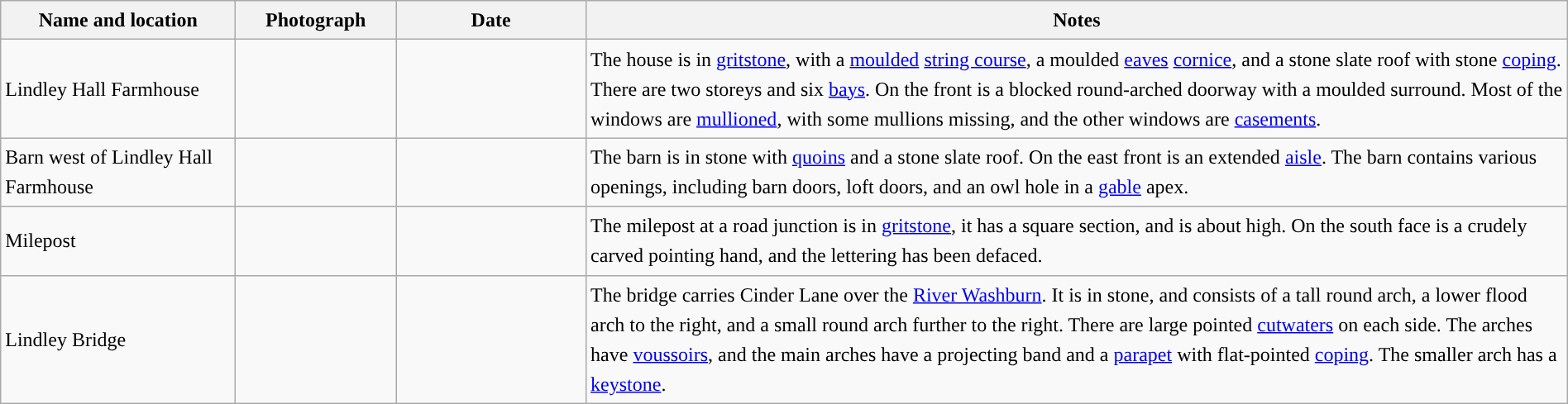<table class="wikitable sortable plainrowheaders" style="width:100%;border:0px;text-align:left;line-height:150%;">
<tr>
<th scope="col"  style="width:150px">Name and location</th>
<th scope="col"  style="width:100px" class="unsortable">Photograph</th>
<th scope="col"  style="width:120px">Date</th>
<th scope="col"  style="width:650px" class="unsortable">Notes</th>
</tr>
<tr>
<td>Lindley Hall Farmhouse<br><small></small></td>
<td></td>
<td align="center"></td>
<td>The house is in <a href='#'>gritstone</a>, with a <a href='#'>moulded</a> <a href='#'>string course</a>, a moulded <a href='#'>eaves</a> <a href='#'>cornice</a>, and a stone slate roof with stone <a href='#'>coping</a>. There are two storeys and six <a href='#'>bays</a>. On the front is a blocked round-arched doorway with a moulded surround. Most of the windows are <a href='#'>mullioned</a>, with some mullions missing, and the other windows are <a href='#'>casements</a>.</td>
</tr>
<tr>
<td>Barn west of Lindley Hall Farmhouse<br><small></small></td>
<td></td>
<td align="center"></td>
<td>The barn is in stone with <a href='#'>quoins</a> and a stone slate roof. On the east front is an extended <a href='#'>aisle</a>. The barn contains various openings, including barn doors, loft doors, and an owl hole in a <a href='#'>gable</a> apex.</td>
</tr>
<tr>
<td>Milepost<br><small></small></td>
<td></td>
<td align="center"></td>
<td>The milepost at a road junction is in <a href='#'>gritstone</a>, it has a square section, and is about  high. On the south face is a crudely carved pointing hand, and the lettering has been defaced.</td>
</tr>
<tr>
<td>Lindley Bridge<br><small></small></td>
<td></td>
<td align="center"></td>
<td>The bridge carries Cinder Lane over the <a href='#'>River Washburn</a>. It is in stone, and consists of a tall round arch, a lower flood arch to the right, and a small round arch further to the right. There are large pointed <a href='#'>cutwaters</a> on each side. The arches have <a href='#'>voussoirs</a>, and the main arches have a projecting band and a <a href='#'>parapet</a> with flat-pointed <a href='#'>coping</a>. The smaller arch has a <a href='#'>keystone</a>.</td>
</tr>
<tr>
</tr>
</table>
